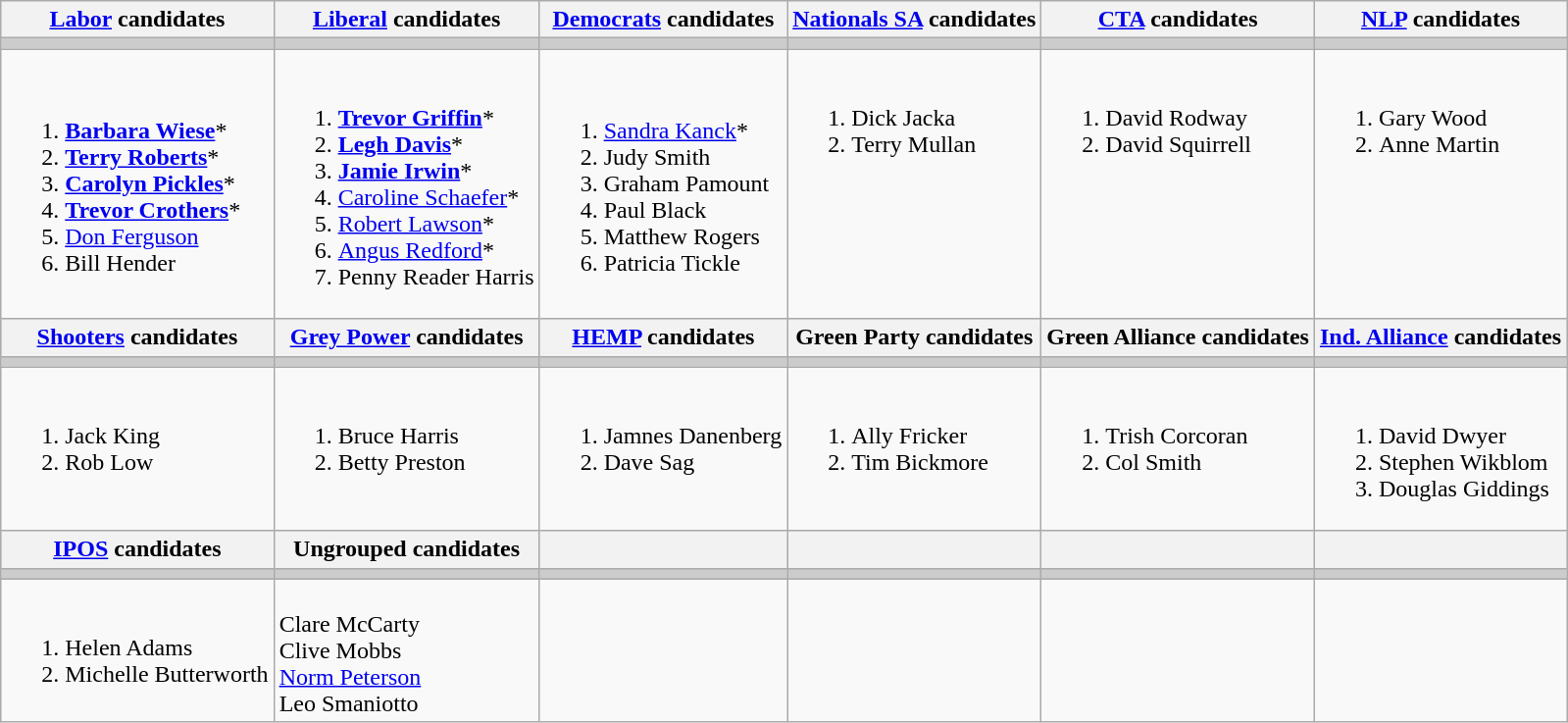<table class="wikitable">
<tr>
<th><a href='#'>Labor</a> candidates</th>
<th><a href='#'>Liberal</a> candidates</th>
<th><a href='#'>Democrats</a> candidates</th>
<th><a href='#'>Nationals SA</a> candidates</th>
<th><a href='#'>CTA</a> candidates</th>
<th><a href='#'>NLP</a> candidates</th>
</tr>
<tr bgcolor="#cccccc">
<td></td>
<td></td>
<td></td>
<td></td>
<td></td>
<td></td>
</tr>
<tr>
<td><br><ol><li><strong><a href='#'>Barbara Wiese</a></strong>*</li><li><strong><a href='#'>Terry Roberts</a></strong>*</li><li><strong><a href='#'>Carolyn Pickles</a></strong>*</li><li><strong><a href='#'>Trevor Crothers</a></strong>*</li><li><a href='#'>Don Ferguson</a></li><li>Bill Hender</li></ol></td>
<td><br><ol><li><strong><a href='#'>Trevor Griffin</a></strong>*</li><li><strong><a href='#'>Legh Davis</a></strong>*</li><li><strong><a href='#'>Jamie Irwin</a></strong>*</li><li><a href='#'>Caroline Schaefer</a>*</li><li><a href='#'>Robert Lawson</a>*</li><li><a href='#'>Angus Redford</a>*</li><li>Penny Reader Harris</li></ol></td>
<td><br><ol><li><a href='#'>Sandra Kanck</a>*</li><li>Judy Smith</li><li>Graham Pamount</li><li>Paul Black</li><li>Matthew Rogers</li><li>Patricia Tickle</li></ol></td>
<td valign=top><br><ol><li>Dick Jacka</li><li>Terry Mullan</li></ol></td>
<td valign=top><br><ol><li>David Rodway</li><li>David Squirrell</li></ol></td>
<td valign=top><br><ol><li>Gary Wood</li><li>Anne Martin</li></ol></td>
</tr>
<tr bgcolor="#cccccc">
<th><a href='#'>Shooters</a> candidates</th>
<th><a href='#'>Grey Power</a> candidates</th>
<th><a href='#'>HEMP</a> candidates</th>
<th>Green Party candidates</th>
<th>Green Alliance candidates</th>
<th><a href='#'>Ind. Alliance</a> candidates</th>
</tr>
<tr bgcolor="#cccccc">
<td></td>
<td></td>
<td></td>
<td></td>
<td></td>
<td></td>
</tr>
<tr>
<td valign=top><br><ol><li>Jack King</li><li>Rob Low</li></ol></td>
<td valign=top><br><ol><li>Bruce Harris</li><li>Betty Preston</li></ol></td>
<td valign=top><br><ol><li>Jamnes Danenberg</li><li>Dave Sag</li></ol></td>
<td valign=top><br><ol><li>Ally Fricker</li><li>Tim Bickmore</li></ol></td>
<td valign=top><br><ol><li>Trish Corcoran</li><li>Col Smith</li></ol></td>
<td valign=top><br><ol><li>David Dwyer</li><li>Stephen Wikblom</li><li>Douglas Giddings</li></ol></td>
</tr>
<tr bgcolor="#cccccc">
<th><a href='#'>IPOS</a> candidates</th>
<th>Ungrouped candidates</th>
<th></th>
<th></th>
<th></th>
<th></th>
</tr>
<tr bgcolor="#cccccc">
<td></td>
<td></td>
<td></td>
<td></td>
<td></td>
<td></td>
</tr>
<tr>
<td valign=top><br><ol><li>Helen Adams</li><li>Michelle Butterworth</li></ol></td>
<td valign=top><br>Clare McCarty <br>
Clive Mobbs <br>
<a href='#'>Norm Peterson</a> <br> 
Leo Smaniotto</td>
<td valign=top></td>
<td valign=top></td>
<td valign=top></td>
<td valign=top></td>
</tr>
</table>
